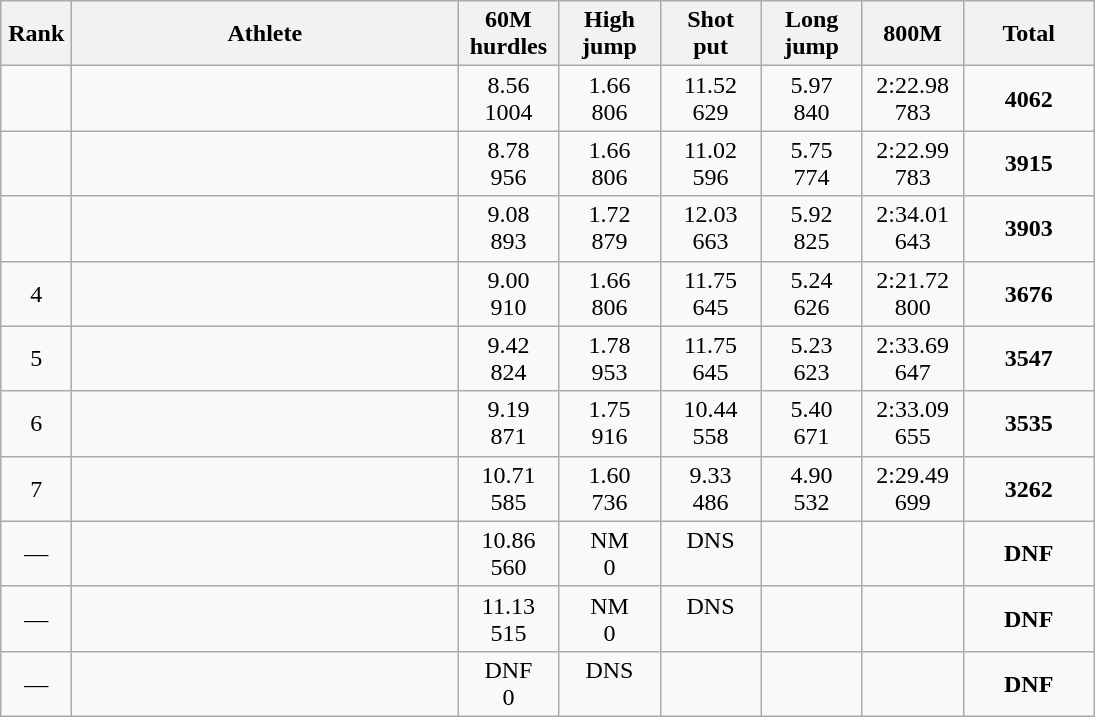<table class=wikitable style="text-align:center">
<tr>
<th width=40>Rank</th>
<th width=250>Athlete</th>
<th width=60>60M<br> hurdles</th>
<th width=60>High<br> jump</th>
<th width=60>Shot<br> put</th>
<th width=60>Long<br> jump</th>
<th width=60>800M</th>
<th width=80>Total</th>
</tr>
<tr>
<td></td>
<td align=left></td>
<td>8.56<br>1004</td>
<td>1.66<br>806</td>
<td>11.52<br>629</td>
<td>5.97<br>840</td>
<td>2:22.98<br>783</td>
<td><strong>4062</strong></td>
</tr>
<tr>
<td></td>
<td align=left></td>
<td>8.78<br>956</td>
<td>1.66<br>806</td>
<td>11.02<br>596</td>
<td>5.75<br>774</td>
<td>2:22.99<br>783</td>
<td><strong>3915</strong></td>
</tr>
<tr>
<td></td>
<td align=left></td>
<td>9.08<br>893</td>
<td>1.72<br>879</td>
<td>12.03<br>663</td>
<td>5.92<br>825</td>
<td>2:34.01<br>643</td>
<td><strong>3903</strong></td>
</tr>
<tr>
<td>4</td>
<td align=left></td>
<td>9.00<br>910</td>
<td>1.66<br>806</td>
<td>11.75<br>645</td>
<td>5.24<br>626</td>
<td>2:21.72<br>800</td>
<td><strong>3676</strong></td>
</tr>
<tr>
<td>5</td>
<td align=left></td>
<td>9.42<br>824</td>
<td>1.78<br>953</td>
<td>11.75<br>645</td>
<td>5.23<br>623</td>
<td>2:33.69<br>647</td>
<td><strong>3547</strong></td>
</tr>
<tr>
<td>6</td>
<td align=left></td>
<td>9.19<br>871</td>
<td>1.75<br>916</td>
<td>10.44<br>558</td>
<td>5.40<br>671</td>
<td>2:33.09<br>655</td>
<td><strong>3535</strong></td>
</tr>
<tr>
<td>7</td>
<td align=left></td>
<td>10.71<br>585</td>
<td>1.60<br>736</td>
<td>9.33<br>486</td>
<td>4.90<br>532</td>
<td>2:29.49<br>699</td>
<td><strong>3262</strong></td>
</tr>
<tr>
<td>—</td>
<td align=left></td>
<td>10.86<br>560</td>
<td>NM<br>0</td>
<td>DNS<br> </td>
<td></td>
<td></td>
<td><strong>DNF</strong></td>
</tr>
<tr>
<td>—</td>
<td align=left></td>
<td>11.13<br>515</td>
<td>NM<br>0</td>
<td>DNS<br> </td>
<td></td>
<td></td>
<td><strong>DNF</strong></td>
</tr>
<tr>
<td>—</td>
<td align=left></td>
<td>DNF<br>0</td>
<td>DNS<br> </td>
<td></td>
<td></td>
<td></td>
<td><strong>DNF</strong></td>
</tr>
</table>
